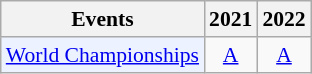<table style='font-size: 90%; text-align:center;' class='wikitable'>
<tr>
<th>Events</th>
<th>2021</th>
<th>2022</th>
</tr>
<tr>
<td bgcolor="#ECF2FF"; align="left"><a href='#'>World Championships</a></td>
<td><a href='#'>A</a></td>
<td><a href='#'>A</a></td>
</tr>
</table>
